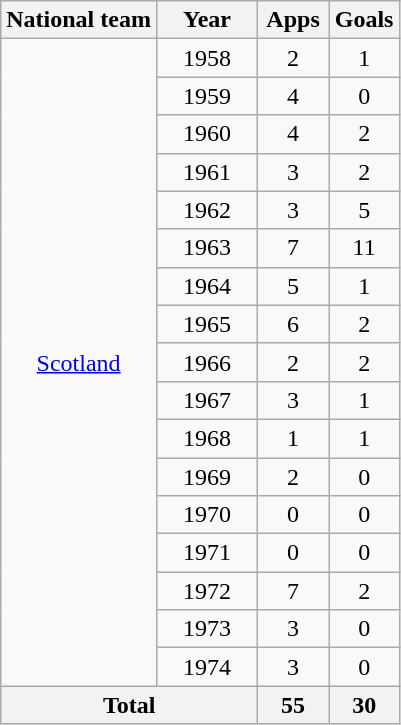<table class="wikitable" style="text-align: center;">
<tr>
<th>National team</th>
<th width="60">Year</th>
<th width="40">Apps</th>
<th width="40">Goals</th>
</tr>
<tr>
<td rowspan="17"><a href='#'>Scotland</a></td>
<td>1958</td>
<td>2</td>
<td>1</td>
</tr>
<tr>
<td>1959</td>
<td>4</td>
<td>0</td>
</tr>
<tr>
<td>1960</td>
<td>4</td>
<td>2</td>
</tr>
<tr>
<td>1961</td>
<td>3</td>
<td>2</td>
</tr>
<tr>
<td>1962</td>
<td>3</td>
<td>5</td>
</tr>
<tr>
<td>1963</td>
<td>7</td>
<td>11</td>
</tr>
<tr>
<td>1964</td>
<td>5</td>
<td>1</td>
</tr>
<tr>
<td>1965</td>
<td>6</td>
<td>2</td>
</tr>
<tr>
<td>1966</td>
<td>2</td>
<td>2</td>
</tr>
<tr>
<td>1967</td>
<td>3</td>
<td>1</td>
</tr>
<tr>
<td>1968</td>
<td>1</td>
<td>1</td>
</tr>
<tr>
<td>1969</td>
<td>2</td>
<td>0</td>
</tr>
<tr>
<td>1970</td>
<td>0</td>
<td>0</td>
</tr>
<tr>
<td>1971</td>
<td>0</td>
<td>0</td>
</tr>
<tr>
<td>1972</td>
<td>7</td>
<td>2</td>
</tr>
<tr>
<td>1973</td>
<td>3</td>
<td>0</td>
</tr>
<tr>
<td>1974</td>
<td>3</td>
<td>0</td>
</tr>
<tr>
<th colspan="2">Total</th>
<th>55</th>
<th>30</th>
</tr>
</table>
